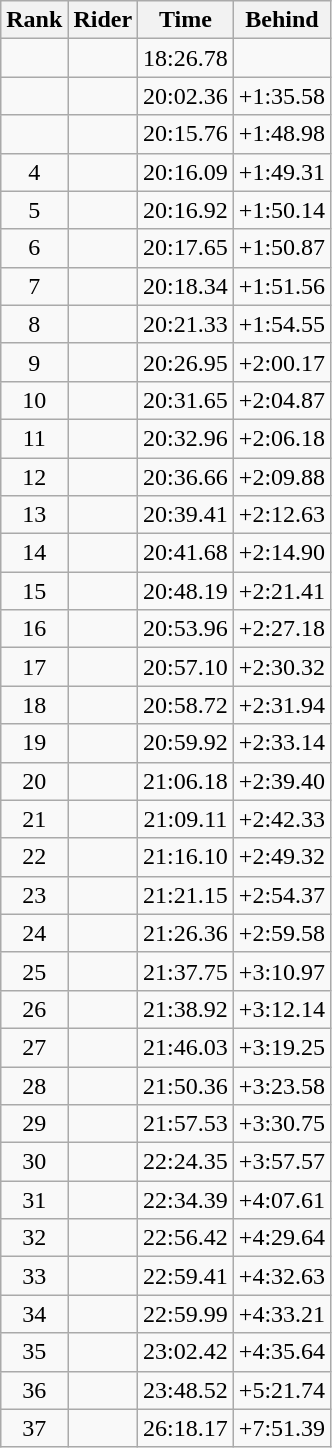<table class="wikitable sortable" style="text-align: center">
<tr>
<th>Rank</th>
<th>Rider</th>
<th>Time</th>
<th>Behind</th>
</tr>
<tr>
<td></td>
<td align="left"></td>
<td>18:26.78</td>
<td></td>
</tr>
<tr>
<td></td>
<td align="left"></td>
<td>20:02.36</td>
<td>+1:35.58</td>
</tr>
<tr>
<td></td>
<td align="left"></td>
<td>20:15.76</td>
<td>+1:48.98</td>
</tr>
<tr>
<td>4</td>
<td align="left"></td>
<td>20:16.09</td>
<td>+1:49.31</td>
</tr>
<tr>
<td>5</td>
<td align="left"></td>
<td>20:16.92</td>
<td>+1:50.14</td>
</tr>
<tr>
<td>6</td>
<td align="left"></td>
<td>20:17.65</td>
<td>+1:50.87</td>
</tr>
<tr>
<td>7</td>
<td align="left"></td>
<td>20:18.34</td>
<td>+1:51.56</td>
</tr>
<tr>
<td>8</td>
<td align="left"></td>
<td>20:21.33</td>
<td>+1:54.55</td>
</tr>
<tr>
<td>9</td>
<td align="left"></td>
<td>20:26.95</td>
<td>+2:00.17</td>
</tr>
<tr>
<td>10</td>
<td align="left"></td>
<td>20:31.65</td>
<td>+2:04.87</td>
</tr>
<tr>
<td>11</td>
<td align="left"></td>
<td>20:32.96</td>
<td>+2:06.18</td>
</tr>
<tr>
<td>12</td>
<td align="left"></td>
<td>20:36.66</td>
<td>+2:09.88</td>
</tr>
<tr>
<td>13</td>
<td align="left"></td>
<td>20:39.41</td>
<td>+2:12.63</td>
</tr>
<tr>
<td>14</td>
<td align="left"></td>
<td>20:41.68</td>
<td>+2:14.90</td>
</tr>
<tr>
<td>15</td>
<td align="left"></td>
<td>20:48.19</td>
<td>+2:21.41</td>
</tr>
<tr>
<td>16</td>
<td align="left"></td>
<td>20:53.96</td>
<td>+2:27.18</td>
</tr>
<tr>
<td>17</td>
<td align="left"></td>
<td>20:57.10</td>
<td>+2:30.32</td>
</tr>
<tr>
<td>18</td>
<td align="left"></td>
<td>20:58.72</td>
<td>+2:31.94</td>
</tr>
<tr>
<td>19</td>
<td align="left"></td>
<td>20:59.92</td>
<td>+2:33.14</td>
</tr>
<tr>
<td>20</td>
<td align="left"></td>
<td>21:06.18</td>
<td>+2:39.40</td>
</tr>
<tr>
<td>21</td>
<td align="left"></td>
<td>21:09.11</td>
<td>+2:42.33</td>
</tr>
<tr>
<td>22</td>
<td align="left"></td>
<td>21:16.10</td>
<td>+2:49.32</td>
</tr>
<tr>
<td>23</td>
<td align="left"></td>
<td>21:21.15</td>
<td>+2:54.37</td>
</tr>
<tr>
<td>24</td>
<td align="left"></td>
<td>21:26.36</td>
<td>+2:59.58</td>
</tr>
<tr>
<td>25</td>
<td align="left"></td>
<td>21:37.75</td>
<td>+3:10.97</td>
</tr>
<tr>
<td>26</td>
<td align="left"></td>
<td>21:38.92</td>
<td>+3:12.14</td>
</tr>
<tr>
<td>27</td>
<td align="left"></td>
<td>21:46.03</td>
<td>+3:19.25</td>
</tr>
<tr>
<td>28</td>
<td align="left"></td>
<td>21:50.36</td>
<td>+3:23.58</td>
</tr>
<tr>
<td>29</td>
<td align="left"></td>
<td>21:57.53</td>
<td>+3:30.75</td>
</tr>
<tr>
<td>30</td>
<td align="left"></td>
<td>22:24.35</td>
<td>+3:57.57</td>
</tr>
<tr>
<td>31</td>
<td align="left"></td>
<td>22:34.39</td>
<td>+4:07.61</td>
</tr>
<tr>
<td>32</td>
<td align="left"></td>
<td>22:56.42</td>
<td>+4:29.64</td>
</tr>
<tr>
<td>33</td>
<td align="left"></td>
<td>22:59.41</td>
<td>+4:32.63</td>
</tr>
<tr>
<td>34</td>
<td align="left"></td>
<td>22:59.99</td>
<td>+4:33.21</td>
</tr>
<tr>
<td>35</td>
<td align="left"></td>
<td>23:02.42</td>
<td>+4:35.64</td>
</tr>
<tr>
<td>36</td>
<td align="left"></td>
<td>23:48.52</td>
<td>+5:21.74</td>
</tr>
<tr>
<td>37</td>
<td align="left"></td>
<td>26:18.17</td>
<td>+7:51.39</td>
</tr>
</table>
